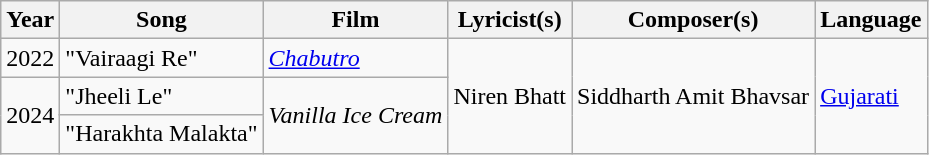<table class="wikitable">
<tr>
<th>Year</th>
<th>Song</th>
<th>Film</th>
<th>Lyricist(s)</th>
<th>Composer(s)</th>
<th>Language</th>
</tr>
<tr>
<td>2022</td>
<td>"Vairaagi Re"</td>
<td><em><a href='#'>Chabutro</a></em></td>
<td rowspan="3">Niren Bhatt</td>
<td rowspan="3">Siddharth Amit Bhavsar</td>
<td rowspan="3"><a href='#'>Gujarati</a></td>
</tr>
<tr>
<td rowspan="2">2024</td>
<td>"Jheeli Le"</td>
<td rowspan="2"><em>Vanilla Ice Cream</em></td>
</tr>
<tr>
<td>"Harakhta Malakta"</td>
</tr>
</table>
